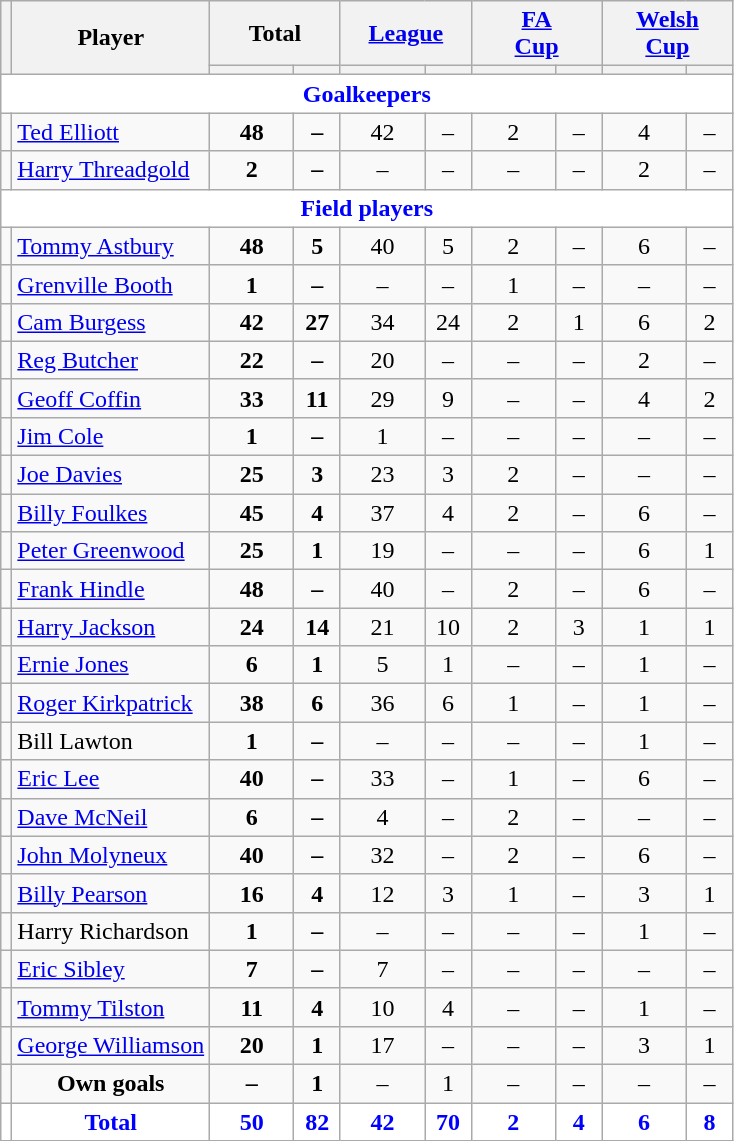<table class="wikitable"  style="text-align:center;">
<tr>
<th rowspan="2" style="font-size:80%;"></th>
<th rowspan="2">Player</th>
<th colspan="2">Total</th>
<th colspan="2"><a href='#'>League</a></th>
<th colspan="2"><a href='#'>FA<br>Cup</a></th>
<th colspan="2"><a href='#'>Welsh<br>Cup</a></th>
</tr>
<tr>
<th style="width: 50px; font-size:80%;"></th>
<th style="width: 25px; font-size:80%;"></th>
<th style="width: 50px; font-size:80%;"></th>
<th style="width: 25px; font-size:80%;"></th>
<th style="width: 50px; font-size:80%;"></th>
<th style="width: 25px; font-size:80%;"></th>
<th style="width: 50px; font-size:80%;"></th>
<th style="width: 25px; font-size:80%;"></th>
</tr>
<tr>
<td colspan="10" style="background:white; color:blue; text-align:center;"><strong>Goalkeepers</strong></td>
</tr>
<tr>
<td></td>
<td style="text-align:left;"><a href='#'>Ted Elliott</a></td>
<td><strong>48</strong></td>
<td><strong>–</strong></td>
<td>42</td>
<td>–</td>
<td>2</td>
<td>–</td>
<td>4</td>
<td>–</td>
</tr>
<tr>
<td></td>
<td style="text-align:left;"><a href='#'>Harry Threadgold</a></td>
<td><strong>2</strong></td>
<td><strong>–</strong></td>
<td>–</td>
<td>–</td>
<td>–</td>
<td>–</td>
<td>2</td>
<td>–</td>
</tr>
<tr>
<td colspan="10" style="background:white; color:blue; text-align:center;"><strong>Field players</strong></td>
</tr>
<tr>
<td></td>
<td style="text-align:left;"><a href='#'>Tommy Astbury</a></td>
<td><strong>48</strong></td>
<td><strong>5</strong></td>
<td>40</td>
<td>5</td>
<td>2</td>
<td>–</td>
<td>6</td>
<td>–</td>
</tr>
<tr>
<td></td>
<td style="text-align:left;"><a href='#'>Grenville Booth</a></td>
<td><strong>1</strong></td>
<td><strong>–</strong></td>
<td>–</td>
<td>–</td>
<td>1</td>
<td>–</td>
<td>–</td>
<td>–</td>
</tr>
<tr>
<td></td>
<td style="text-align:left;"><a href='#'>Cam Burgess</a></td>
<td><strong>42</strong></td>
<td><strong>27</strong></td>
<td>34</td>
<td>24</td>
<td>2</td>
<td>1</td>
<td>6</td>
<td>2</td>
</tr>
<tr>
<td></td>
<td style="text-align:left;"><a href='#'>Reg Butcher</a></td>
<td><strong>22</strong></td>
<td><strong>–</strong></td>
<td>20</td>
<td>–</td>
<td>–</td>
<td>–</td>
<td>2</td>
<td>–</td>
</tr>
<tr>
<td></td>
<td style="text-align:left;"><a href='#'>Geoff Coffin</a></td>
<td><strong>33</strong></td>
<td><strong>11</strong></td>
<td>29</td>
<td>9</td>
<td>–</td>
<td>–</td>
<td>4</td>
<td>2</td>
</tr>
<tr>
<td></td>
<td style="text-align:left;"><a href='#'>Jim Cole</a></td>
<td><strong>1</strong></td>
<td><strong>–</strong></td>
<td>1</td>
<td>–</td>
<td>–</td>
<td>–</td>
<td>–</td>
<td>–</td>
</tr>
<tr>
<td></td>
<td style="text-align:left;"><a href='#'>Joe Davies</a></td>
<td><strong>25</strong></td>
<td><strong>3</strong></td>
<td>23</td>
<td>3</td>
<td>2</td>
<td>–</td>
<td>–</td>
<td>–</td>
</tr>
<tr>
<td></td>
<td style="text-align:left;"><a href='#'>Billy Foulkes</a></td>
<td><strong>45</strong></td>
<td><strong>4</strong></td>
<td>37</td>
<td>4</td>
<td>2</td>
<td>–</td>
<td>6</td>
<td>–</td>
</tr>
<tr>
<td></td>
<td style="text-align:left;"><a href='#'>Peter Greenwood</a></td>
<td><strong>25</strong></td>
<td><strong>1</strong></td>
<td>19</td>
<td>–</td>
<td>–</td>
<td>–</td>
<td>6</td>
<td>1</td>
</tr>
<tr>
<td></td>
<td style="text-align:left;"><a href='#'>Frank Hindle</a></td>
<td><strong>48</strong></td>
<td><strong>–</strong></td>
<td>40</td>
<td>–</td>
<td>2</td>
<td>–</td>
<td>6</td>
<td>–</td>
</tr>
<tr>
<td></td>
<td style="text-align:left;"><a href='#'>Harry Jackson</a></td>
<td><strong>24</strong></td>
<td><strong>14</strong></td>
<td>21</td>
<td>10</td>
<td>2</td>
<td>3</td>
<td>1</td>
<td>1</td>
</tr>
<tr>
<td></td>
<td style="text-align:left;"><a href='#'>Ernie Jones</a></td>
<td><strong>6</strong></td>
<td><strong>1</strong></td>
<td>5</td>
<td>1</td>
<td>–</td>
<td>–</td>
<td>1</td>
<td>–</td>
</tr>
<tr>
<td></td>
<td style="text-align:left;"><a href='#'>Roger Kirkpatrick</a></td>
<td><strong>38</strong></td>
<td><strong>6</strong></td>
<td>36</td>
<td>6</td>
<td>1</td>
<td>–</td>
<td>1</td>
<td>–</td>
</tr>
<tr>
<td></td>
<td style="text-align:left;">Bill Lawton</td>
<td><strong>1</strong></td>
<td><strong>–</strong></td>
<td>–</td>
<td>–</td>
<td>–</td>
<td>–</td>
<td>1</td>
<td>–</td>
</tr>
<tr>
<td></td>
<td style="text-align:left;"><a href='#'>Eric Lee</a></td>
<td><strong>40</strong></td>
<td><strong>–</strong></td>
<td>33</td>
<td>–</td>
<td>1</td>
<td>–</td>
<td>6</td>
<td>–</td>
</tr>
<tr>
<td></td>
<td style="text-align:left;"><a href='#'>Dave McNeil</a></td>
<td><strong>6</strong></td>
<td><strong>–</strong></td>
<td>4</td>
<td>–</td>
<td>2</td>
<td>–</td>
<td>–</td>
<td>–</td>
</tr>
<tr>
<td></td>
<td style="text-align:left;"><a href='#'>John Molyneux</a></td>
<td><strong>40</strong></td>
<td><strong>–</strong></td>
<td>32</td>
<td>–</td>
<td>2</td>
<td>–</td>
<td>6</td>
<td>–</td>
</tr>
<tr>
<td></td>
<td style="text-align:left;"><a href='#'>Billy Pearson</a></td>
<td><strong>16</strong></td>
<td><strong>4</strong></td>
<td>12</td>
<td>3</td>
<td>1</td>
<td>–</td>
<td>3</td>
<td>1</td>
</tr>
<tr>
<td></td>
<td style="text-align:left;">Harry Richardson</td>
<td><strong>1</strong></td>
<td><strong>–</strong></td>
<td>–</td>
<td>–</td>
<td>–</td>
<td>–</td>
<td>1</td>
<td>–</td>
</tr>
<tr>
<td></td>
<td style="text-align:left;"><a href='#'>Eric Sibley</a></td>
<td><strong>7</strong></td>
<td><strong>–</strong></td>
<td>7</td>
<td>–</td>
<td>–</td>
<td>–</td>
<td>–</td>
<td>–</td>
</tr>
<tr>
<td></td>
<td style="text-align:left;"><a href='#'>Tommy Tilston</a></td>
<td><strong>11</strong></td>
<td><strong>4</strong></td>
<td>10</td>
<td>4</td>
<td>–</td>
<td>–</td>
<td>1</td>
<td>–</td>
</tr>
<tr>
<td></td>
<td style="text-align:left;"><a href='#'>George Williamson</a></td>
<td><strong>20</strong></td>
<td><strong>1</strong></td>
<td>17</td>
<td>–</td>
<td>–</td>
<td>–</td>
<td>3</td>
<td>1</td>
</tr>
<tr>
<td></td>
<td><strong>Own goals</strong></td>
<td><strong>–</strong></td>
<td><strong>1</strong></td>
<td>–</td>
<td>1</td>
<td>–</td>
<td>–</td>
<td>–</td>
<td>–</td>
</tr>
<tr style="background:white; color:blue; text-align:center;">
<td></td>
<td><strong>Total</strong></td>
<td><strong>50</strong></td>
<td><strong>82</strong></td>
<td><strong>42</strong></td>
<td><strong>70</strong></td>
<td><strong>2</strong></td>
<td><strong>4</strong></td>
<td><strong>6</strong></td>
<td><strong>8</strong></td>
</tr>
</table>
